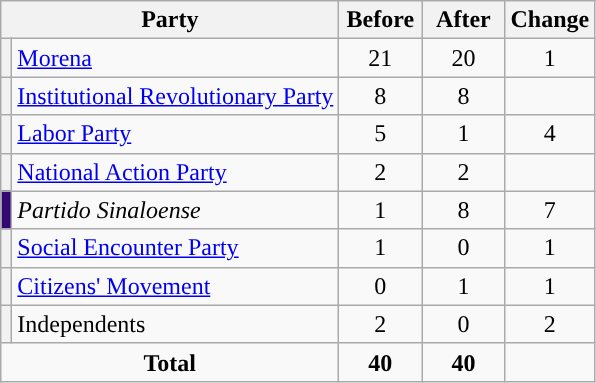<table class="wikitable" style="text-align:center;">
<tr>
<th colspan="2">Party</th>
<th style="width:3em">Before</th>
<th style="width:3em">After</th>
<th style="width:3em">Change</th>
</tr>
<tr>
<th style="background-color:"></th>
<td style="text-align:left;"><a href='#'>Morena</a></td>
<td>21</td>
<td>20</td>
<td>1</td>
</tr>
<tr>
<th style="background-color:"></th>
<td style="text-align:left;"><a href='#'>Institutional Revolutionary Party</a></td>
<td>8</td>
<td>8</td>
<td></td>
</tr>
<tr>
<th style="background-color:"></th>
<td style="text-align:left;"><a href='#'>Labor Party</a></td>
<td>5</td>
<td>1</td>
<td>4</td>
</tr>
<tr>
<th style="background-color:"></th>
<td style="text-align:left;"><a href='#'>National Action Party</a></td>
<td>2</td>
<td>2</td>
<td></td>
</tr>
<tr>
<th style="background-color:#340874;"></th>
<td style="text-align:left;"><em>Partido Sinaloense</em></td>
<td>1</td>
<td>8</td>
<td>7</td>
</tr>
<tr>
<th style="background-color:"></th>
<td style="text-align:left;"><a href='#'>Social Encounter Party</a></td>
<td>1</td>
<td>0</td>
<td>1</td>
</tr>
<tr>
<th style="background-color:"></th>
<td style="text-align:left;"><a href='#'>Citizens' Movement</a></td>
<td>0</td>
<td>1</td>
<td>1</td>
</tr>
<tr>
<th style="background-color:"></th>
<td style="text-align:left;">Independents</td>
<td>2</td>
<td>0</td>
<td>2</td>
</tr>
<tr>
<td colspan="2"><strong>Total</strong></td>
<td><strong>40</strong></td>
<td><strong>40</strong></td>
<td></td>
</tr>
</table>
